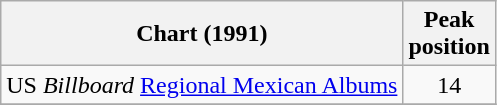<table class="wikitable">
<tr>
<th align="left">Chart (1991)</th>
<th align="left">Peak<br>position</th>
</tr>
<tr>
<td align="left">US <em>Billboard</em> <a href='#'>Regional Mexican Albums</a></td>
<td align="center">14</td>
</tr>
<tr>
</tr>
</table>
